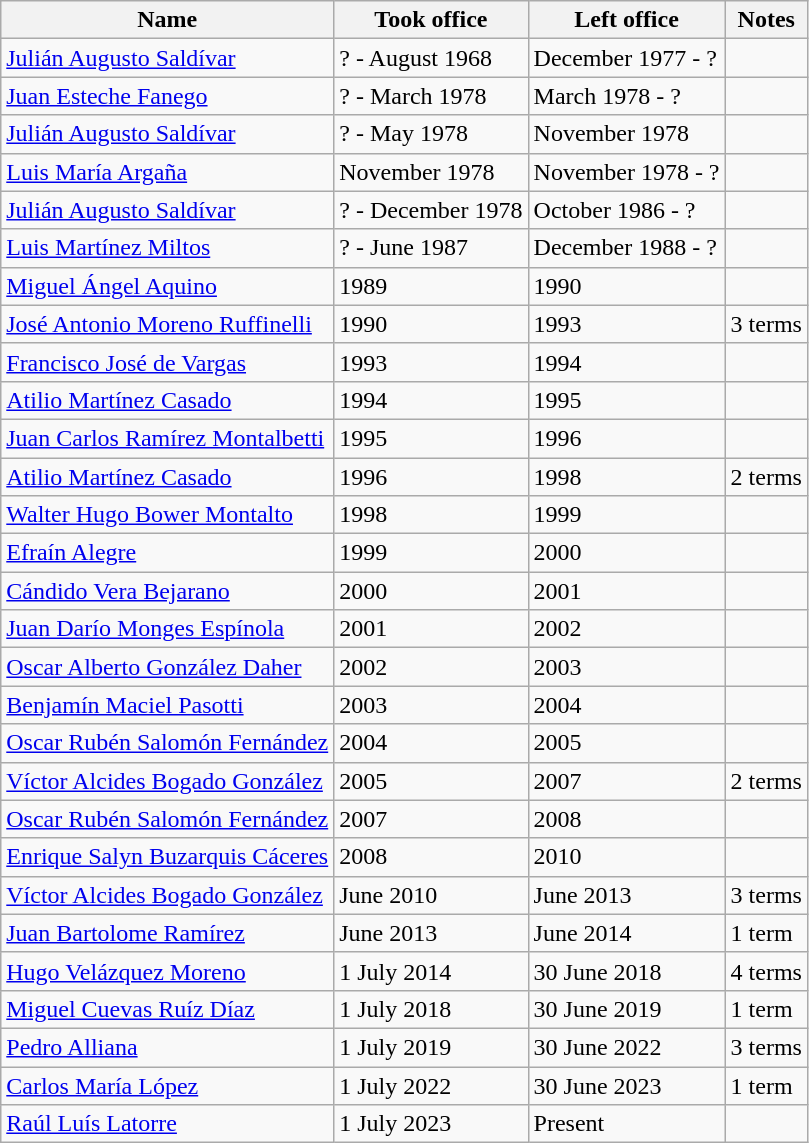<table class="wikitable">
<tr>
<th>Name</th>
<th>Took office</th>
<th>Left office</th>
<th>Notes</th>
</tr>
<tr>
<td><a href='#'>Julián Augusto Saldívar</a></td>
<td>? - August 1968</td>
<td>December 1977 - ?</td>
<td></td>
</tr>
<tr>
<td><a href='#'>Juan Esteche Fanego</a></td>
<td>? - March 1978</td>
<td>March 1978 - ?</td>
<td></td>
</tr>
<tr>
<td><a href='#'>Julián Augusto Saldívar</a></td>
<td>? - May 1978</td>
<td>November 1978</td>
<td></td>
</tr>
<tr>
<td><a href='#'>Luis María Argaña</a></td>
<td>November 1978</td>
<td>November 1978 - ?</td>
<td></td>
</tr>
<tr>
<td><a href='#'>Julián Augusto Saldívar</a></td>
<td>? - December 1978</td>
<td>October 1986 - ?</td>
<td></td>
</tr>
<tr>
<td><a href='#'>Luis Martínez Miltos</a></td>
<td>? - June 1987</td>
<td>December 1988 - ?</td>
<td></td>
</tr>
<tr>
<td><a href='#'>Miguel Ángel Aquino</a></td>
<td>1989</td>
<td>1990</td>
<td></td>
</tr>
<tr>
<td><a href='#'>José Antonio Moreno Ruffinelli</a></td>
<td>1990</td>
<td>1993</td>
<td>3 terms</td>
</tr>
<tr>
<td><a href='#'>Francisco José de Vargas</a></td>
<td>1993</td>
<td>1994</td>
<td></td>
</tr>
<tr>
<td><a href='#'>Atilio Martínez Casado</a></td>
<td>1994</td>
<td>1995</td>
<td></td>
</tr>
<tr>
<td><a href='#'>Juan Carlos Ramírez Montalbetti</a></td>
<td>1995</td>
<td>1996</td>
<td></td>
</tr>
<tr>
<td><a href='#'>Atilio Martínez Casado</a></td>
<td>1996</td>
<td>1998</td>
<td>2 terms</td>
</tr>
<tr>
<td><a href='#'>Walter Hugo Bower Montalto</a></td>
<td>1998</td>
<td>1999</td>
<td></td>
</tr>
<tr>
<td><a href='#'>Efraín Alegre</a></td>
<td>1999</td>
<td>2000</td>
<td></td>
</tr>
<tr>
<td><a href='#'>Cándido Vera Bejarano</a></td>
<td>2000</td>
<td>2001</td>
<td></td>
</tr>
<tr>
<td><a href='#'>Juan Darío Monges Espínola</a></td>
<td>2001</td>
<td>2002</td>
<td></td>
</tr>
<tr>
<td><a href='#'>Oscar Alberto González Daher</a></td>
<td>2002</td>
<td>2003</td>
<td></td>
</tr>
<tr>
<td><a href='#'>Benjamín Maciel Pasotti</a></td>
<td>2003</td>
<td>2004</td>
<td></td>
</tr>
<tr>
<td><a href='#'>Oscar Rubén Salomón Fernández</a></td>
<td>2004</td>
<td>2005</td>
<td></td>
</tr>
<tr>
<td><a href='#'>Víctor Alcides Bogado González</a></td>
<td>2005</td>
<td>2007</td>
<td>2 terms</td>
</tr>
<tr>
<td><a href='#'>Oscar Rubén Salomón Fernández</a></td>
<td>2007</td>
<td>2008</td>
<td></td>
</tr>
<tr>
<td><a href='#'>Enrique Salyn Buzarquis Cáceres</a></td>
<td>2008</td>
<td>2010</td>
<td></td>
</tr>
<tr>
<td><a href='#'>Víctor Alcides Bogado González</a></td>
<td>June 2010</td>
<td>June 2013</td>
<td>3 terms</td>
</tr>
<tr>
<td><a href='#'>Juan Bartolome Ramírez</a></td>
<td>June 2013</td>
<td>June 2014</td>
<td>1 term </td>
</tr>
<tr>
<td><a href='#'>Hugo Velázquez Moreno</a></td>
<td>1 July 2014</td>
<td>30 June 2018</td>
<td>4 terms</td>
</tr>
<tr>
<td><a href='#'>Miguel Cuevas Ruíz Díaz</a></td>
<td>1 July 2018</td>
<td>30 June 2019</td>
<td>1 term </td>
</tr>
<tr>
<td><a href='#'>Pedro Alliana</a></td>
<td>1 July 2019</td>
<td>30 June 2022</td>
<td>3 terms </td>
</tr>
<tr>
<td><a href='#'>Carlos María López</a></td>
<td>1 July 2022</td>
<td>30 June 2023</td>
<td>1 term</td>
</tr>
<tr>
<td><a href='#'>Raúl Luís Latorre</a></td>
<td>1 July 2023</td>
<td>Present</td>
<td></td>
</tr>
</table>
